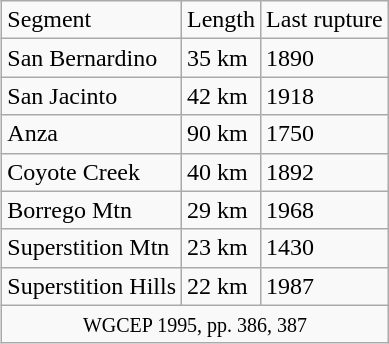<table style="float: right;" border="1" class="wikitable">
<tr>
<td>Segment</td>
<td>Length</td>
<td>Last rupture</td>
</tr>
<tr>
<td>San Bernardino</td>
<td>35 km</td>
<td>1890</td>
</tr>
<tr>
<td>San Jacinto</td>
<td>42 km</td>
<td>1918</td>
</tr>
<tr>
<td>Anza</td>
<td>90 km</td>
<td>1750</td>
</tr>
<tr>
<td>Coyote Creek</td>
<td>40 km</td>
<td>1892</td>
</tr>
<tr>
<td>Borrego Mtn</td>
<td>29 km</td>
<td>1968</td>
</tr>
<tr>
<td>Superstition Mtn</td>
<td>23 km</td>
<td>1430</td>
</tr>
<tr>
<td>Superstition Hills</td>
<td>22 km</td>
<td>1987</td>
</tr>
<tr>
<td colspan="3" style="text-align: center;"><small>WGCEP 1995, pp. 386, 387</small></td>
</tr>
</table>
